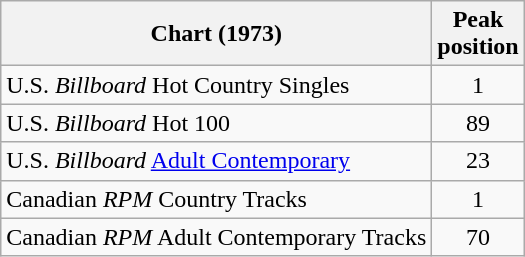<table class="wikitable sortable">
<tr>
<th align="left">Chart (1973)</th>
<th align="center">Peak<br>position</th>
</tr>
<tr>
<td align="left">U.S. <em>Billboard</em> Hot Country Singles</td>
<td align="center">1</td>
</tr>
<tr>
<td align="left">U.S. <em>Billboard</em> Hot 100</td>
<td align="center">89</td>
</tr>
<tr>
<td>U.S. <em>Billboard</em> <a href='#'>Adult Contemporary</a></td>
<td align="center">23</td>
</tr>
<tr>
<td align="left">Canadian <em>RPM</em> Country Tracks</td>
<td align="center">1</td>
</tr>
<tr>
<td align="left">Canadian <em>RPM</em> Adult Contemporary Tracks</td>
<td align="center">70</td>
</tr>
</table>
